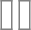<table>
<tr valign = "top">
<td><br><table cellpadding="3" cellspacing="0" border="1" style="margin:1em auto; background:#ffffff; font-size:69%; border:grey solid 1px; border-collapse:collapse;">
<tr>
<td colspan="2" rowspan="7"><div><br></div></td>
</tr>
</table>
</td>
<td><br><table cellpadding="3" cellspacing="0" border="1" style="margin:1em auto; background:#ffffff; font-size:69%; border:grey solid 1px; border-collapse:collapse;">
<tr>
<td colspan="5" rowspan="5"><div><br></div></td>
</tr>
</table>
</td>
</tr>
</table>
